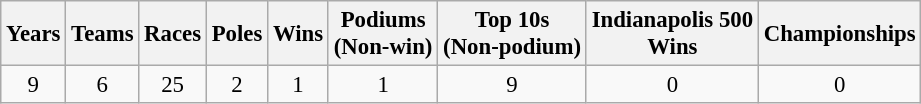<table class="wikitable" style="text-align:center; font-size:95%">
<tr>
<th>Years</th>
<th>Teams</th>
<th>Races</th>
<th>Poles</th>
<th>Wins</th>
<th>Podiums<br>(Non-win)</th>
<th>Top 10s<br>(Non-podium)</th>
<th>Indianapolis 500<br>Wins</th>
<th>Championships</th>
</tr>
<tr>
<td>9</td>
<td>6</td>
<td>25</td>
<td>2</td>
<td>1</td>
<td>1</td>
<td>9</td>
<td>0</td>
<td>0</td>
</tr>
</table>
